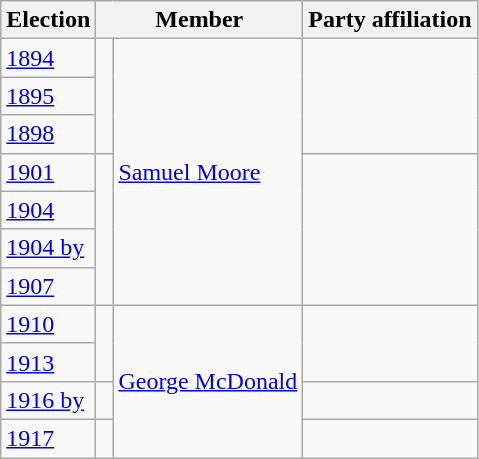<table class="wikitable">
<tr>
<th>Election</th>
<th colspan="2">Member</th>
<th>Party affiliation</th>
</tr>
<tr>
<td><a href='#'>1894</a></td>
<td rowspan="3" > </td>
<td rowspan="7"><a href='#'>Samuel Moore</a></td>
<td rowspan="3"></td>
</tr>
<tr>
<td><a href='#'>1895</a></td>
</tr>
<tr>
<td><a href='#'>1898</a></td>
</tr>
<tr>
<td><a href='#'>1901</a></td>
<td rowspan="4" > </td>
<td rowspan="4"></td>
</tr>
<tr>
<td><a href='#'>1904</a></td>
</tr>
<tr>
<td><a href='#'>1904 by</a></td>
</tr>
<tr>
<td><a href='#'>1907</a></td>
</tr>
<tr>
<td><a href='#'>1910</a></td>
<td rowspan="2" > </td>
<td rowspan="4"><a href='#'>George McDonald</a></td>
<td rowspan="2"></td>
</tr>
<tr>
<td><a href='#'>1913</a></td>
</tr>
<tr>
<td><a href='#'>1916 by</a></td>
<td> </td>
<td></td>
</tr>
<tr>
<td><a href='#'>1917</a></td>
<td> </td>
<td></td>
</tr>
</table>
